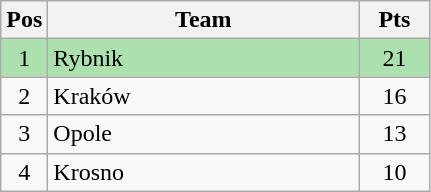<table class="wikitable" style="font-size: 100%">
<tr>
<th width=20>Pos</th>
<th width=200>Team</th>
<th width=40>Pts</th>
</tr>
<tr align=center style="background:#ACE1AF;">
<td>1</td>
<td align="left">Rybnik</td>
<td>21</td>
</tr>
<tr align=center>
<td>2</td>
<td align="left">Kraków</td>
<td>16</td>
</tr>
<tr align=center>
<td>3</td>
<td align="left">Opole</td>
<td>13</td>
</tr>
<tr align=center>
<td>4</td>
<td align="left">Krosno</td>
<td>10</td>
</tr>
</table>
